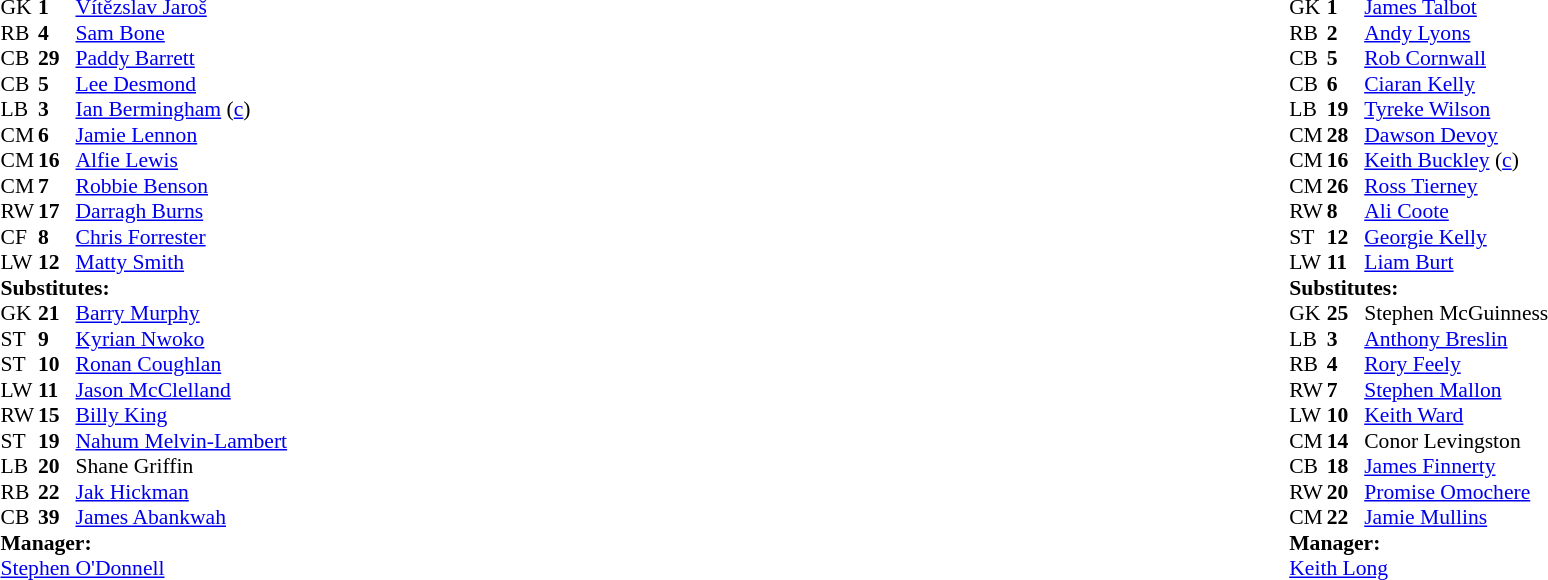<table style="width:100%">
<tr>
<td style="vertical-align:top; width:50%"><br><table cellspacing="0" cellpadding="0" style="font-size:90%">
<tr>
<th width=25></th>
<th width=25></th>
</tr>
<tr>
<td>GK</td>
<td><strong>1</strong></td>
<td> <a href='#'>Vítězslav Jaroš</a></td>
</tr>
<tr>
<td>RB</td>
<td><strong>4</strong></td>
<td> <a href='#'>Sam Bone</a></td>
<td></td>
<td></td>
</tr>
<tr>
<td>CB</td>
<td><strong>29</strong></td>
<td> <a href='#'>Paddy Barrett</a></td>
<td></td>
<td></td>
</tr>
<tr>
<td>CB</td>
<td><strong>5</strong></td>
<td> <a href='#'>Lee Desmond</a></td>
<td></td>
</tr>
<tr>
<td>LB</td>
<td><strong>3</strong></td>
<td> <a href='#'>Ian Bermingham</a> (<a href='#'>c</a>)</td>
</tr>
<tr>
<td>CM</td>
<td><strong>6</strong></td>
<td> <a href='#'>Jamie Lennon</a></td>
<td></td>
<td></td>
</tr>
<tr>
<td>CM</td>
<td><strong>16</strong></td>
<td> <a href='#'>Alfie Lewis</a></td>
<td></td>
<td></td>
</tr>
<tr>
<td>CM</td>
<td><strong>7</strong></td>
<td> <a href='#'>Robbie Benson</a></td>
</tr>
<tr>
<td>RW</td>
<td><strong>17</strong></td>
<td> <a href='#'>Darragh Burns</a></td>
<td></td>
</tr>
<tr>
<td>CF</td>
<td><strong>8</strong></td>
<td> <a href='#'>Chris Forrester</a></td>
<td></td>
<td></td>
</tr>
<tr>
<td>LW</td>
<td><strong>12</strong></td>
<td> <a href='#'>Matty Smith</a></td>
<td></td>
<td></td>
</tr>
<tr>
<td colspan=3><strong>Substitutes:</strong></td>
</tr>
<tr>
<td>GK</td>
<td><strong>21</strong></td>
<td> <a href='#'>Barry Murphy</a></td>
</tr>
<tr>
<td>ST</td>
<td><strong>9</strong></td>
<td> <a href='#'>Kyrian Nwoko</a></td>
</tr>
<tr>
<td>ST</td>
<td><strong>10</strong></td>
<td> <a href='#'>Ronan Coughlan</a></td>
<td></td>
<td></td>
</tr>
<tr>
<td>LW</td>
<td><strong>11</strong></td>
<td> <a href='#'>Jason McClelland</a></td>
<td></td>
<td></td>
</tr>
<tr>
<td>RW</td>
<td><strong>15</strong></td>
<td> <a href='#'>Billy King</a></td>
<td></td>
<td></td>
</tr>
<tr>
<td>ST</td>
<td><strong>19</strong></td>
<td> <a href='#'>Nahum Melvin-Lambert</a></td>
</tr>
<tr>
<td>LB</td>
<td><strong>20</strong></td>
<td> Shane Griffin</td>
</tr>
<tr>
<td>RB</td>
<td><strong>22</strong></td>
<td> <a href='#'>Jak Hickman</a></td>
<td></td>
<td></td>
</tr>
<tr>
<td>CB</td>
<td><strong>39</strong></td>
<td> <a href='#'>James Abankwah</a></td>
<td></td>
<td></td>
</tr>
<tr>
<td colspan=3><strong>Manager:</strong></td>
</tr>
<tr>
<td colspan=4> <a href='#'>Stephen O'Donnell</a></td>
</tr>
</table>
</td>
<td style="vertical-align:top"></td>
<td style="vertical-align:top; width:50%"><br><table cellspacing="0" cellpadding="0" style="font-size:90%; margin:auto">
<tr>
<th width=25></th>
<th width=25></th>
</tr>
<tr>
<td>GK</td>
<td><strong>1</strong></td>
<td> <a href='#'>James Talbot</a></td>
</tr>
<tr>
<td>RB</td>
<td><strong>2</strong></td>
<td> <a href='#'>Andy Lyons</a></td>
</tr>
<tr>
<td>CB</td>
<td><strong>5</strong></td>
<td> <a href='#'>Rob Cornwall</a></td>
</tr>
<tr>
<td>CB</td>
<td><strong>6</strong></td>
<td> <a href='#'>Ciaran Kelly</a></td>
<td></td>
<td></td>
</tr>
<tr>
<td>LB</td>
<td><strong>19</strong></td>
<td> <a href='#'>Tyreke Wilson</a></td>
</tr>
<tr>
<td>CM</td>
<td><strong>28</strong></td>
<td> <a href='#'>Dawson Devoy</a></td>
</tr>
<tr>
<td>CM</td>
<td><strong>16</strong></td>
<td> <a href='#'>Keith Buckley</a> (<a href='#'>c</a>)</td>
<td></td>
<td></td>
</tr>
<tr>
<td>CM</td>
<td><strong>26</strong></td>
<td> <a href='#'>Ross Tierney</a></td>
</tr>
<tr>
<td>RW</td>
<td><strong>8</strong></td>
<td> <a href='#'>Ali Coote</a></td>
<td></td>
<td></td>
</tr>
<tr>
<td>ST</td>
<td><strong>12</strong></td>
<td> <a href='#'>Georgie Kelly</a></td>
<td></td>
<td></td>
</tr>
<tr>
<td>LW</td>
<td><strong>11</strong></td>
<td> <a href='#'>Liam Burt</a></td>
<td></td>
<td></td>
</tr>
<tr>
<td colspan=3><strong>Substitutes:</strong></td>
</tr>
<tr>
<td>GK</td>
<td><strong>25</strong></td>
<td> Stephen McGuinness</td>
</tr>
<tr>
<td>LB</td>
<td><strong>3</strong></td>
<td> <a href='#'>Anthony Breslin</a></td>
</tr>
<tr>
<td>RB</td>
<td><strong>4</strong></td>
<td> <a href='#'>Rory Feely</a></td>
<td></td>
<td></td>
</tr>
<tr>
<td>RW</td>
<td><strong>7</strong></td>
<td> <a href='#'>Stephen Mallon</a></td>
<td></td>
<td></td>
</tr>
<tr>
<td>LW</td>
<td><strong>10</strong></td>
<td> <a href='#'>Keith Ward</a></td>
<td></td>
<td></td>
</tr>
<tr>
<td>CM</td>
<td><strong>14</strong></td>
<td> Conor Levingston</td>
<td></td>
<td></td>
</tr>
<tr>
<td>CB</td>
<td><strong>18</strong></td>
<td> <a href='#'>James Finnerty</a></td>
</tr>
<tr>
<td>RW</td>
<td><strong>20</strong></td>
<td> <a href='#'>Promise Omochere</a></td>
<td></td>
<td></td>
</tr>
<tr>
<td>CM</td>
<td><strong>22</strong></td>
<td> <a href='#'>Jamie Mullins</a></td>
</tr>
<tr>
<td colspan=3><strong>Manager:</strong></td>
</tr>
<tr>
<td colspan=4> <a href='#'>Keith Long</a></td>
</tr>
</table>
</td>
</tr>
</table>
